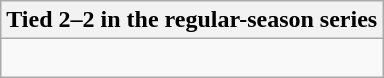<table class="wikitable collapsible collapsed">
<tr>
<th>Tied 2–2 in the regular-season series</th>
</tr>
<tr>
<td><br>


</td>
</tr>
</table>
